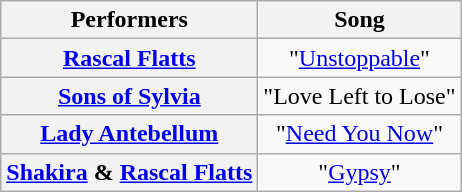<table class="wikitable unsortable" style="text-align:center;">
<tr>
<th scope="col">Performers</th>
<th scope="col">Song</th>
</tr>
<tr>
<th scope="row"><a href='#'>Rascal Flatts</a></th>
<td>"<a href='#'>Unstoppable</a>"</td>
</tr>
<tr>
<th scope="row"><a href='#'>Sons of Sylvia</a></th>
<td>"Love Left to Lose"</td>
</tr>
<tr>
<th scope="row"><a href='#'>Lady Antebellum</a></th>
<td>"<a href='#'>Need You Now</a>"</td>
</tr>
<tr>
<th scope="row"><a href='#'>Shakira</a> & <a href='#'>Rascal Flatts</a></th>
<td>"<a href='#'>Gypsy</a>"</td>
</tr>
</table>
